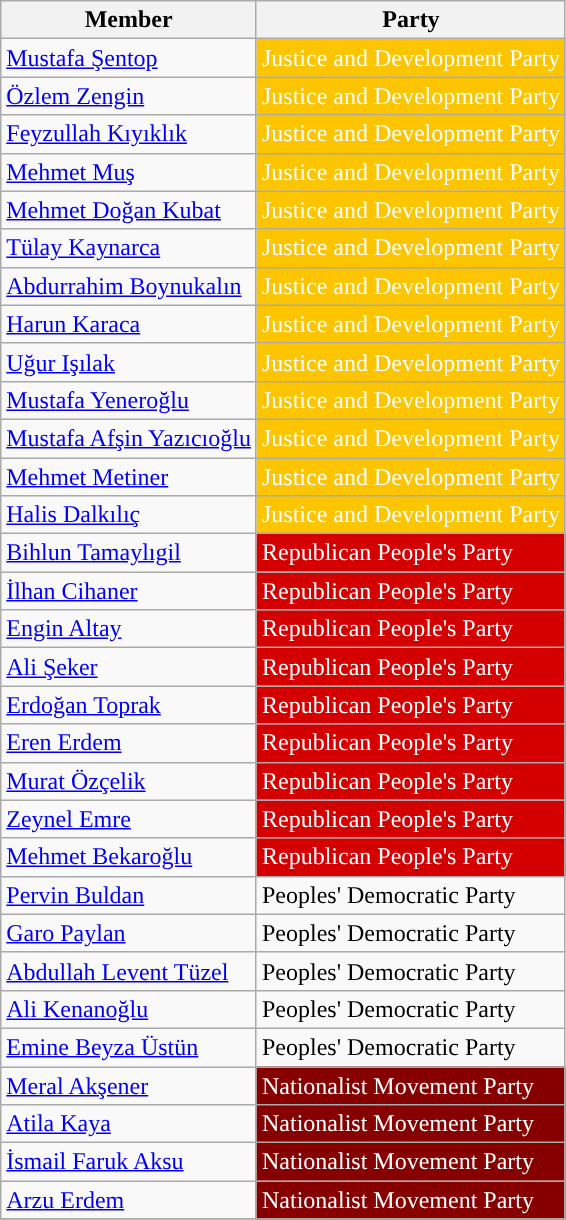<table class="wikitable">
<tr>
<th>Member</th>
<th>Party</th>
</tr>
<tr>
<td><a href='#'>Mustafa Şentop</a></td>
<td style="background:#FDC400; color:white">Justice and Development Party</td>
</tr>
<tr>
<td><a href='#'>Özlem Zengin</a></td>
<td style="background:#FDC400; color:white">Justice and Development Party</td>
</tr>
<tr>
<td><a href='#'>Feyzullah Kıyıklık</a></td>
<td style="background:#FDC400; color:white">Justice and Development Party</td>
</tr>
<tr>
<td><a href='#'>Mehmet Muş</a></td>
<td style="background:#FDC400; color:white">Justice and Development Party</td>
</tr>
<tr>
<td><a href='#'>Mehmet Doğan Kubat</a></td>
<td style="background:#FDC400; color:white">Justice and Development Party</td>
</tr>
<tr>
<td><a href='#'>Tülay Kaynarca</a></td>
<td style="background:#FDC400; color:white">Justice and Development Party</td>
</tr>
<tr>
<td><a href='#'>Abdurrahim Boynukalın</a></td>
<td style="background:#FDC400; color:white">Justice and Development Party</td>
</tr>
<tr>
<td><a href='#'>Harun Karaca</a></td>
<td style="background:#FDC400; color:white">Justice and Development Party</td>
</tr>
<tr>
<td><a href='#'>Uğur Işılak</a></td>
<td style="background:#FDC400; color:white">Justice and Development Party</td>
</tr>
<tr>
<td><a href='#'>Mustafa Yeneroğlu</a></td>
<td style="background:#FDC400; color:white">Justice and Development Party</td>
</tr>
<tr>
<td><a href='#'>Mustafa Afşin Yazıcıoğlu</a></td>
<td style="background:#FDC400; color:white">Justice and Development Party</td>
</tr>
<tr>
<td><a href='#'>Mehmet Metiner</a></td>
<td style="background:#FDC400; color:white">Justice and Development Party</td>
</tr>
<tr>
<td><a href='#'>Halis Dalkılıç</a></td>
<td style="background:#FDC400; color:white">Justice and Development Party</td>
</tr>
<tr>
<td><a href='#'>Bihlun Tamaylıgil</a></td>
<td style="background:#D40000; color:white">Republican People's Party</td>
</tr>
<tr>
<td><a href='#'>İlhan Cihaner</a></td>
<td style="background:#D40000; color:white">Republican People's Party</td>
</tr>
<tr>
<td><a href='#'>Engin Altay</a></td>
<td style="background:#D40000; color:white">Republican People's Party</td>
</tr>
<tr>
<td><a href='#'>Ali Şeker</a></td>
<td style="background:#D40000; color:white">Republican People's Party</td>
</tr>
<tr>
<td><a href='#'>Erdoğan Toprak</a></td>
<td style="background:#D40000; color:white">Republican People's Party</td>
</tr>
<tr>
<td><a href='#'>Eren Erdem</a></td>
<td style="background:#D40000; color:white">Republican People's Party</td>
</tr>
<tr>
<td><a href='#'>Murat Özçelik</a></td>
<td style="background:#D40000; color:white">Republican People's Party</td>
</tr>
<tr>
<td><a href='#'>Zeynel Emre</a></td>
<td style="background:#D40000; color:white">Republican People's Party</td>
</tr>
<tr>
<td><a href='#'>Mehmet Bekaroğlu</a></td>
<td style="background:#D40000; color:white">Republican People's Party</td>
</tr>
<tr>
<td><a href='#'>Pervin Buldan</a></td>
<td style="background:">Peoples' Democratic Party</td>
</tr>
<tr>
<td><a href='#'>Garo Paylan</a></td>
<td style="background:">Peoples' Democratic Party</td>
</tr>
<tr>
<td><a href='#'>Abdullah Levent Tüzel</a></td>
<td style="background:">Peoples' Democratic Party</td>
</tr>
<tr>
<td><a href='#'>Ali Kenanoğlu</a></td>
<td style="background:">Peoples' Democratic Party</td>
</tr>
<tr>
<td><a href='#'>Emine Beyza Üstün</a></td>
<td style="background:">Peoples' Democratic Party</td>
</tr>
<tr>
<td><a href='#'>Meral Akşener</a></td>
<td style="background:#870000; color:white">Nationalist Movement Party</td>
</tr>
<tr>
<td><a href='#'>Atila Kaya</a></td>
<td style="background:#870000; color:white">Nationalist Movement Party</td>
</tr>
<tr>
<td><a href='#'>İsmail Faruk Aksu</a></td>
<td style="background:#870000; color:white">Nationalist Movement Party</td>
</tr>
<tr>
<td><a href='#'>Arzu Erdem</a></td>
<td style="background:#870000; color:white">Nationalist Movement Party</td>
</tr>
<tr>
</tr>
</table>
